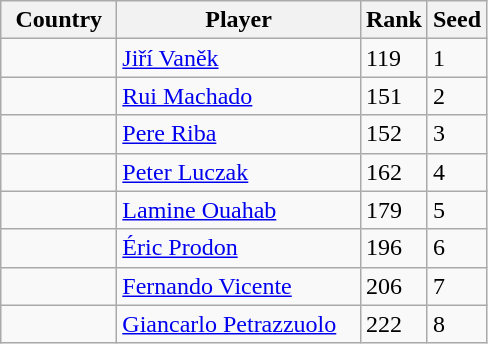<table class="sortable wikitable">
<tr>
<th width="70">Country</th>
<th width="155">Player</th>
<th>Rank</th>
<th>Seed</th>
</tr>
<tr>
<td></td>
<td><a href='#'>Jiří Vaněk</a></td>
<td>119</td>
<td>1</td>
</tr>
<tr>
<td></td>
<td><a href='#'>Rui Machado</a></td>
<td>151</td>
<td>2</td>
</tr>
<tr>
<td></td>
<td><a href='#'>Pere Riba</a></td>
<td>152</td>
<td>3</td>
</tr>
<tr>
<td></td>
<td><a href='#'>Peter Luczak</a></td>
<td>162</td>
<td>4</td>
</tr>
<tr>
<td></td>
<td><a href='#'>Lamine Ouahab</a></td>
<td>179</td>
<td>5</td>
</tr>
<tr>
<td></td>
<td><a href='#'>Éric Prodon</a></td>
<td>196</td>
<td>6</td>
</tr>
<tr>
<td></td>
<td><a href='#'>Fernando Vicente</a></td>
<td>206</td>
<td>7</td>
</tr>
<tr>
<td></td>
<td><a href='#'>Giancarlo Petrazzuolo</a></td>
<td>222</td>
<td>8</td>
</tr>
</table>
